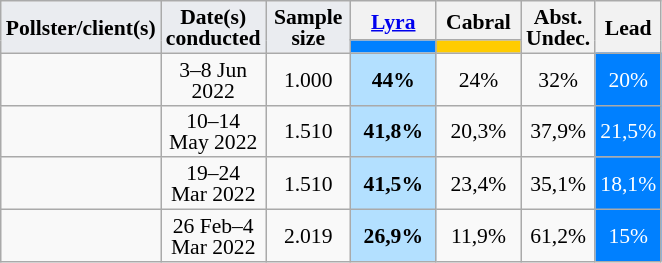<table class="wikitable sortable" style="text-align:center;font-size:90%;line-height:14px;">
<tr>
<td rowspan="2" class="unsortable" style="width:50px;background:#eaecf0;"><strong>Pollster/client(s)</strong></td>
<td rowspan="2" class="unsortable" style="width:50px;background:#eaecf0;"><strong>Date(s)<br>conducted</strong></td>
<td rowspan="2" class="unsortable" style="width:50px;background:#eaecf0;"><strong>Sample<br>size</strong></td>
<th class="unsortable" style="width:50px;"><a href='#'>Lyra</a><br></th>
<th class="unsortable" style="width:50px;"><strong>Cabral</strong><br></th>
<th rowspan="2" class="unsortable">Abst.<br>Undec.</th>
<th rowspan="2" data-sort-type="number">Lead</th>
</tr>
<tr>
<th data-sort-type="number" class="sortable" style="background:#0080FF;"></th>
<th data-sort-type="number" class="sortable" style="background:#ffcc00;"></th>
</tr>
<tr>
<td></td>
<td>3–8 Jun 2022</td>
<td>1.000</td>
<td style="background:#B3E0FF;"><strong>44%</strong></td>
<td>24%</td>
<td>32%</td>
<td style="background:#0080FF;color:#FFFFFF;">20%</td>
</tr>
<tr>
<td></td>
<td>10–14 May 2022</td>
<td>1.510</td>
<td style="background:#B3E0FF;"><strong>41,8%</strong></td>
<td>20,3%</td>
<td>37,9%</td>
<td style="background:#0080FF;color:#FFFFFF;">21,5%</td>
</tr>
<tr>
<td></td>
<td>19–24 Mar 2022</td>
<td>1.510</td>
<td style="background:#B3E0FF;"><strong>41,5%</strong></td>
<td>23,4%</td>
<td>35,1%</td>
<td style="background:#0080FF;color:#FFFFFF;">18,1%</td>
</tr>
<tr>
<td></td>
<td>26 Feb–4 Mar 2022</td>
<td>2.019</td>
<td style="background:#B3E0FF;"><strong>26,9%</strong></td>
<td>11,9%</td>
<td>61,2%</td>
<td style="background:#0080FF;color:#FFFFFF;">15%</td>
</tr>
</table>
